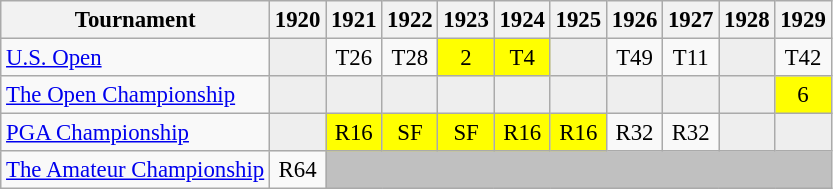<table class="wikitable" style="font-size:95%;text-align:center;">
<tr>
<th>Tournament</th>
<th>1920</th>
<th>1921</th>
<th>1922</th>
<th>1923</th>
<th>1924</th>
<th>1925</th>
<th>1926</th>
<th>1927</th>
<th>1928</th>
<th>1929</th>
</tr>
<tr>
<td align=left><a href='#'>U.S. Open</a></td>
<td style="background:#eeeeee;"></td>
<td>T26</td>
<td>T28</td>
<td style="background:yellow;">2</td>
<td style="background:yellow;">T4</td>
<td style="background:#eeeeee;"></td>
<td>T49</td>
<td>T11</td>
<td style="background:#eeeeee;"></td>
<td>T42</td>
</tr>
<tr>
<td align=left><a href='#'>The Open Championship</a></td>
<td style="background:#eeeeee;"></td>
<td style="background:#eeeeee;"></td>
<td style="background:#eeeeee;"></td>
<td style="background:#eeeeee;"></td>
<td style="background:#eeeeee;"></td>
<td style="background:#eeeeee;"></td>
<td style="background:#eeeeee;"></td>
<td style="background:#eeeeee;"></td>
<td style="background:#eeeeee;"></td>
<td style="background:yellow;">6</td>
</tr>
<tr>
<td align=left><a href='#'>PGA Championship</a></td>
<td style="background:#eeeeee;"></td>
<td style="background:yellow;">R16</td>
<td style="background:yellow;">SF</td>
<td style="background:yellow;">SF</td>
<td style="background:yellow;">R16</td>
<td style="background:yellow;">R16</td>
<td>R32</td>
<td>R32</td>
<td style="background:#eeeeee;"></td>
<td style="background:#eeeeee;"></td>
</tr>
<tr>
<td align=left><a href='#'>The Amateur Championship</a></td>
<td>R64</td>
<td colspan=9 style="background:silver;"></td>
</tr>
</table>
